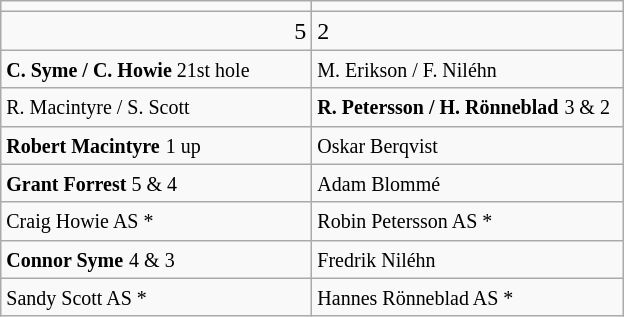<table class="wikitable">
<tr>
<td align="center" width="200"></td>
<td align="center" width="200"></td>
</tr>
<tr>
<td align="right">5</td>
<td>2</td>
</tr>
<tr>
<td><small><strong>C. Syme / C. Howie</strong> 21st hole</small></td>
<td><small>M. Erikson / F. Niléhn</small></td>
</tr>
<tr>
<td><small>R. Macintyre / S. Scott</small></td>
<td><small><strong>R. Petersson / H. Rönneblad</strong></small> <small>3 & 2</small></td>
</tr>
<tr>
<td><strong><small>Robert Macintyre</small></strong> <small>1 up</small></td>
<td><small>Oskar Berqvist</small></td>
</tr>
<tr>
<td><small><strong>Grant Forrest</strong> 5 & 4</small></td>
<td><small>Adam Blommé</small></td>
</tr>
<tr>
<td><small>Craig Howie AS *</small></td>
<td><small>Robin Petersson AS *</small></td>
</tr>
<tr>
<td><strong><small>Connor Syme</small></strong>  <small>4 & 3</small></td>
<td><small>Fredrik Niléhn</small></td>
</tr>
<tr>
<td><small>Sandy Scott AS *</small></td>
<td><small>Hannes Rönneblad AS *</small></td>
</tr>
</table>
